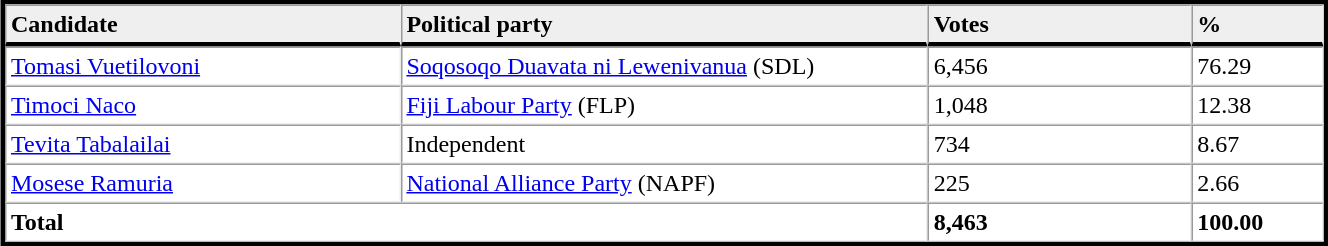<table table width="70%" border="1" align="center" cellpadding=3 cellspacing=0 style="margin:5px; border:3px solid;">
<tr>
<td td width="30%" style="border-bottom:3px solid; background:#efefef;"><strong>Candidate</strong></td>
<td td width="40%" style="border-bottom:3px solid; background:#efefef;"><strong>Political party</strong></td>
<td td width="20%" style="border-bottom:3px solid; background:#efefef;"><strong>Votes</strong></td>
<td td width="10%" style="border-bottom:3px solid; background:#efefef;"><strong>%</strong></td>
</tr>
<tr>
<td><a href='#'>Tomasi Vuetilovoni</a></td>
<td><a href='#'>Soqosoqo Duavata ni Lewenivanua</a> (SDL)</td>
<td>6,456</td>
<td>76.29</td>
</tr>
<tr>
<td><a href='#'>Timoci Naco</a></td>
<td><a href='#'>Fiji Labour Party</a> (FLP)</td>
<td>1,048</td>
<td>12.38</td>
</tr>
<tr>
<td><a href='#'>Tevita Tabalailai</a></td>
<td>Independent</td>
<td>734</td>
<td>8.67</td>
</tr>
<tr>
<td><a href='#'>Mosese Ramuria</a></td>
<td><a href='#'>National Alliance Party</a> (NAPF)</td>
<td>225</td>
<td>2.66</td>
</tr>
<tr>
<td colspan=2><strong>Total</strong></td>
<td><strong>8,463</strong></td>
<td><strong>100.00</strong></td>
</tr>
<tr>
</tr>
</table>
